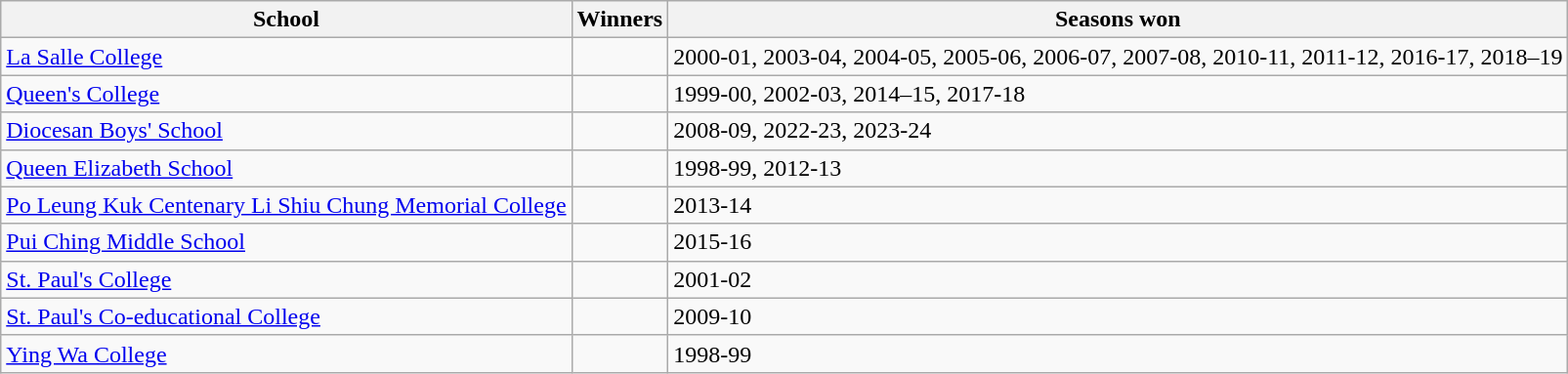<table class="wikitable">
<tr>
<th>School</th>
<th>Winners</th>
<th>Seasons won</th>
</tr>
<tr>
<td><a href='#'>La Salle College</a></td>
<td></td>
<td>2000-01, 2003-04, 2004-05, 2005-06, 2006-07, 2007-08, 2010-11, 2011-12, 2016-17, 2018–19</td>
</tr>
<tr>
<td><a href='#'>Queen's College</a></td>
<td></td>
<td>1999-00, 2002-03, 2014–15, 2017-18</td>
</tr>
<tr>
<td><a href='#'>Diocesan Boys' School</a></td>
<td></td>
<td>2008-09, 2022-23, 2023-24</td>
</tr>
<tr>
<td><a href='#'>Queen Elizabeth School</a></td>
<td></td>
<td>1998-99, 2012-13</td>
</tr>
<tr>
<td><a href='#'>Po Leung Kuk Centenary Li Shiu Chung Memorial College</a></td>
<td></td>
<td>2013-14</td>
</tr>
<tr>
<td><a href='#'>Pui Ching Middle School</a></td>
<td></td>
<td>2015-16</td>
</tr>
<tr>
<td><a href='#'>St. Paul's College</a></td>
<td></td>
<td>2001-02</td>
</tr>
<tr>
<td><a href='#'>St. Paul's Co-educational College</a></td>
<td></td>
<td>2009-10</td>
</tr>
<tr>
<td><a href='#'>Ying Wa College</a></td>
<td></td>
<td>1998-99</td>
</tr>
</table>
